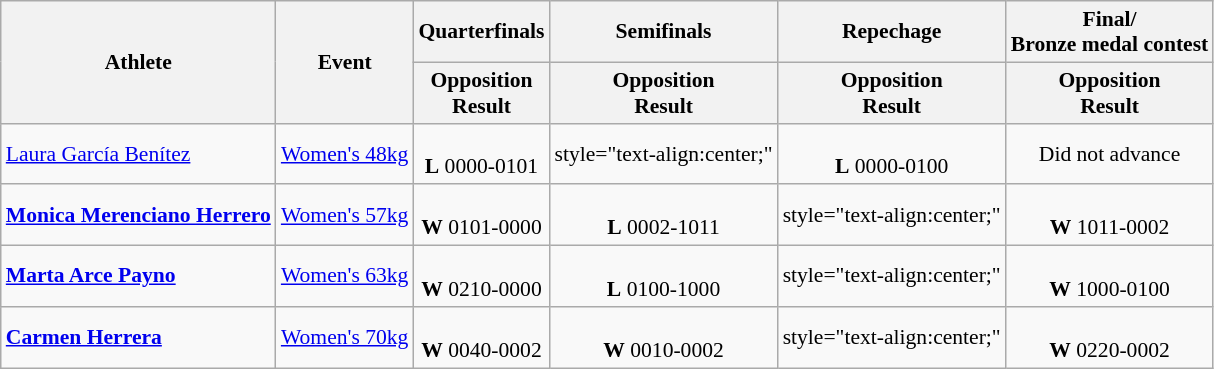<table class= wikitable style="font-size:90%">
<tr>
<th rowspan="2">Athlete</th>
<th rowspan="2">Event</th>
<th>Quarterfinals</th>
<th>Semifinals</th>
<th>Repechage</th>
<th>Final/<br>Bronze medal contest</th>
</tr>
<tr>
<th>Opposition<br>Result</th>
<th>Opposition<br>Result</th>
<th>Opposition<br>Result</th>
<th>Opposition<br>Result</th>
</tr>
<tr>
<td><a href='#'>Laura García Benítez</a></td>
<td style="text-align:center;"><a href='#'>Women's 48kg</a></td>
<td style="text-align:center;"><br><strong>L</strong> 0000-0101</td>
<td>style="text-align:center;" </td>
<td style="text-align:center;"><br><strong>L</strong> 0000-0100</td>
<td style="text-align:center;">Did not advance</td>
</tr>
<tr>
<td><strong><a href='#'>Monica Merenciano Herrero</a></strong></td>
<td style="text-align:center;"><a href='#'>Women's 57kg</a></td>
<td style="text-align:center;"><br><strong>W</strong> 0101-0000</td>
<td style="text-align:center;"><br><strong>L</strong> 0002-1011</td>
<td>style="text-align:center;" </td>
<td style="text-align:center;"><br><strong>W</strong> 1011-0002 </td>
</tr>
<tr>
<td><strong><a href='#'>Marta Arce Payno</a></strong></td>
<td style="text-align:center;"><a href='#'>Women's 63kg</a></td>
<td style="text-align:center;"><br><strong>W</strong> 0210-0000</td>
<td style="text-align:center;"><br><strong>L</strong> 0100-1000</td>
<td>style="text-align:center;" </td>
<td style="text-align:center;"><br><strong>W</strong> 1000-0100 </td>
</tr>
<tr>
<td><strong><a href='#'>Carmen Herrera</a></strong></td>
<td style="text-align:center;"><a href='#'>Women's 70kg</a></td>
<td style="text-align:center;"><br><strong>W</strong> 0040-0002</td>
<td style="text-align:center;"><br><strong>W</strong> 0010-0002</td>
<td>style="text-align:center;" </td>
<td style="text-align:center;"><br><strong>W</strong> 0220-0002 </td>
</tr>
</table>
